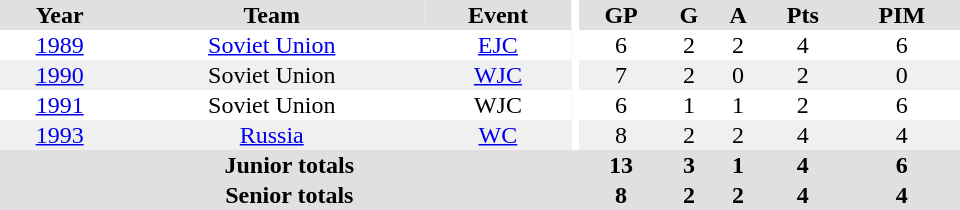<table border="0" cellpadding="1" cellspacing="0" ID="Table3" style="text-align:center; width:40em">
<tr bgcolor="#e0e0e0">
<th>Year</th>
<th>Team</th>
<th>Event</th>
<th rowspan="102" bgcolor="#ffffff"></th>
<th>GP</th>
<th>G</th>
<th>A</th>
<th>Pts</th>
<th>PIM</th>
</tr>
<tr>
<td><a href='#'>1989</a></td>
<td><a href='#'>Soviet Union</a></td>
<td><a href='#'>EJC</a></td>
<td>6</td>
<td>2</td>
<td>2</td>
<td>4</td>
<td>6</td>
</tr>
<tr bgcolor="#f0f0f0">
<td><a href='#'>1990</a></td>
<td>Soviet Union</td>
<td><a href='#'>WJC</a></td>
<td>7</td>
<td>2</td>
<td>0</td>
<td>2</td>
<td>0</td>
</tr>
<tr>
<td><a href='#'>1991</a></td>
<td>Soviet Union</td>
<td>WJC</td>
<td>6</td>
<td>1</td>
<td>1</td>
<td>2</td>
<td>6</td>
</tr>
<tr bgcolor="#f0f0f0">
<td><a href='#'>1993</a></td>
<td><a href='#'>Russia</a></td>
<td><a href='#'>WC</a></td>
<td>8</td>
<td>2</td>
<td>2</td>
<td>4</td>
<td>4</td>
</tr>
<tr bgcolor="#e0e0e0">
<th colspan="4">Junior totals</th>
<th>13</th>
<th>3</th>
<th>1</th>
<th>4</th>
<th>6</th>
</tr>
<tr bgcolor="#e0e0e0">
<th colspan="4">Senior totals</th>
<th>8</th>
<th>2</th>
<th>2</th>
<th>4</th>
<th>4</th>
</tr>
</table>
